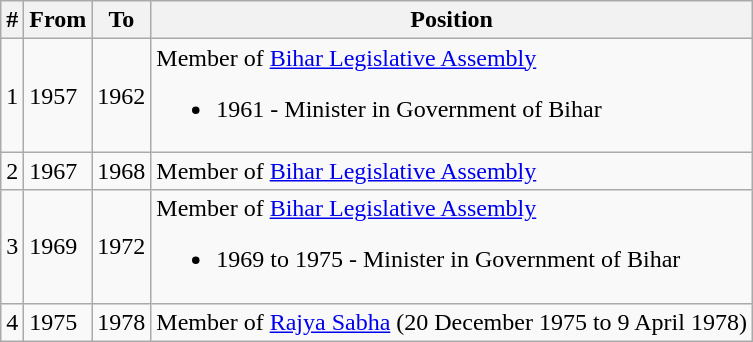<table class="wikitable sortable">
<tr>
<th>#</th>
<th>From</th>
<th>To</th>
<th>Position</th>
</tr>
<tr>
<td>1</td>
<td>1957</td>
<td>1962</td>
<td>Member of <a href='#'>Bihar Legislative Assembly</a><br><ul><li>1961 - Minister in Government of Bihar</li></ul></td>
</tr>
<tr>
<td>2</td>
<td>1967</td>
<td>1968</td>
<td>Member of <a href='#'>Bihar Legislative Assembly</a></td>
</tr>
<tr>
<td>3</td>
<td>1969</td>
<td>1972</td>
<td>Member of <a href='#'>Bihar Legislative Assembly</a><br><ul><li>1969 to 1975 - Minister in Government of Bihar</li></ul></td>
</tr>
<tr>
<td>4</td>
<td>1975</td>
<td>1978</td>
<td>Member of <a href='#'>Rajya Sabha</a> (20 December 1975 to 9 April 1978)</td>
</tr>
</table>
